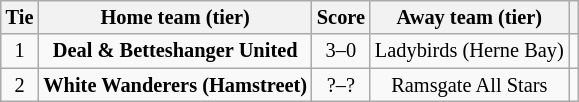<table class="wikitable" style="text-align:center; font-size:85%">
<tr>
<th>Tie</th>
<th>Home team (tier)</th>
<th>Score</th>
<th>Away team (tier)</th>
<th></th>
</tr>
<tr>
<td align="center">1</td>
<td><strong>Deal & Betteshanger United</strong></td>
<td align="center">3–0</td>
<td>Ladybirds (Herne Bay)</td>
<td></td>
</tr>
<tr>
<td align="center">2</td>
<td><strong>White Wanderers (Hamstreet)</strong></td>
<td align="center">?–?</td>
<td>Ramsgate All Stars</td>
<td></td>
</tr>
</table>
